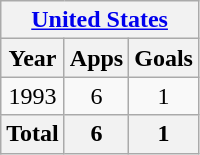<table class="wikitable" style="text-align:center">
<tr>
<th colspan=3><a href='#'>United States</a></th>
</tr>
<tr>
<th>Year</th>
<th>Apps</th>
<th>Goals</th>
</tr>
<tr>
<td>1993</td>
<td>6</td>
<td>1</td>
</tr>
<tr>
<th>Total</th>
<th>6</th>
<th>1</th>
</tr>
</table>
